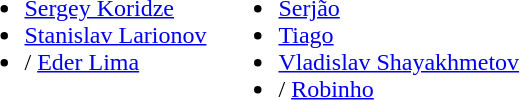<table>
<tr style="vertical-align: top;">
<td><br><ul><li> <a href='#'>Sergey Koridze</a></li><li> <a href='#'>Stanislav Larionov</a></li><li>/ <a href='#'>Eder Lima</a></li></ul></td>
<td></td>
<td><br><ul><li> <a href='#'>Serjão</a></li><li> <a href='#'>Tiago</a></li><li> <a href='#'>Vladislav Shayakhmetov</a></li><li>/ <a href='#'>Robinho</a></li></ul></td>
</tr>
</table>
